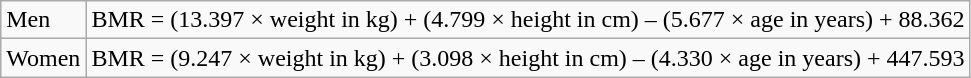<table class="wikitable">
<tr>
<td>Men</td>
<td>BMR = (13.397 × weight in kg) + (4.799 × height in cm) – (5.677 × age in years) + 88.362</td>
</tr>
<tr>
<td>Women</td>
<td>BMR = (9.247 × weight in kg) + (3.098 × height in cm) – (4.330 × age in years) + 447.593</td>
</tr>
</table>
